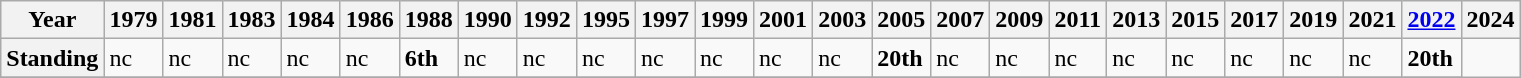<table class="wikitable">
<tr>
<th>Year</th>
<th>1979</th>
<th>1981</th>
<th>1983</th>
<th>1984</th>
<th>1986</th>
<th>1988</th>
<th>1990</th>
<th>1992</th>
<th>1995</th>
<th>1997</th>
<th>1999</th>
<th>2001</th>
<th>2003</th>
<th>2005</th>
<th>2007</th>
<th>2009</th>
<th>2011</th>
<th>2013</th>
<th>2015</th>
<th>2017</th>
<th>2019</th>
<th>2021</th>
<th><a href='#'>2022</a></th>
<th>2024</th>
</tr>
<tr>
<th>Standing</th>
<td>nc</td>
<td>nc</td>
<td>nc</td>
<td>nc</td>
<td>nc</td>
<td><strong>6th</strong></td>
<td>nc</td>
<td>nc</td>
<td>nc</td>
<td>nc</td>
<td>nc</td>
<td>nc</td>
<td>nc</td>
<td><strong>20th</strong></td>
<td>nc</td>
<td>nc</td>
<td>nc</td>
<td>nc</td>
<td>nc</td>
<td>nc</td>
<td>nc</td>
<td>nc</td>
<td><strong>20th</strong></td>
</tr>
<tr>
</tr>
</table>
